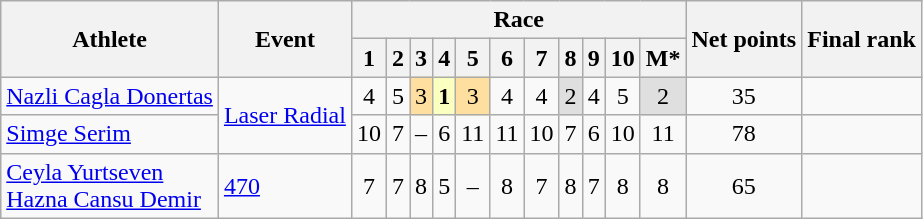<table class="wikitable">
<tr>
<th rowspan="2">Athlete</th>
<th rowspan="2">Event</th>
<th colspan=11>Race</th>
<th rowspan=2>Net points</th>
<th rowspan=2>Final rank</th>
</tr>
<tr>
<th>1</th>
<th>2</th>
<th>3</th>
<th>4</th>
<th>5</th>
<th>6</th>
<th>7</th>
<th>8</th>
<th>9</th>
<th>10</th>
<th>M*</th>
</tr>
<tr align=center>
<td align=left><a href='#'>Nazli Cagla Donertas</a></td>
<td align=left rowspan=2><a href='#'>Laser Radial</a></td>
<td>4</td>
<td>5</td>
<td bgcolor="#FFDF9F">3</td>
<td bgcolor="#FBFFBF"><strong>1</strong></td>
<td bgcolor="#FFDF9F">3</td>
<td>4</td>
<td>4</td>
<td bgcolor="#DFDFDF">2</td>
<td>4</td>
<td>5</td>
<td bgcolor="#DFDFDF">2</td>
<td>35</td>
<td></td>
</tr>
<tr align=center>
<td align=left><a href='#'>Simge Serim</a></td>
<td>10</td>
<td>7</td>
<td>–</td>
<td>6</td>
<td>11</td>
<td>11</td>
<td>10</td>
<td>7</td>
<td>6</td>
<td>10</td>
<td>11</td>
<td>78</td>
<td></td>
</tr>
<tr align=center>
<td align=left><a href='#'>Ceyla Yurtseven</a><br><a href='#'>Hazna Cansu Demir</a></td>
<td align=left><a href='#'>470</a></td>
<td>7</td>
<td>7</td>
<td>8</td>
<td>5</td>
<td>–</td>
<td>8</td>
<td>7</td>
<td>8</td>
<td>7</td>
<td>8</td>
<td>8</td>
<td>65</td>
<td></td>
</tr>
</table>
